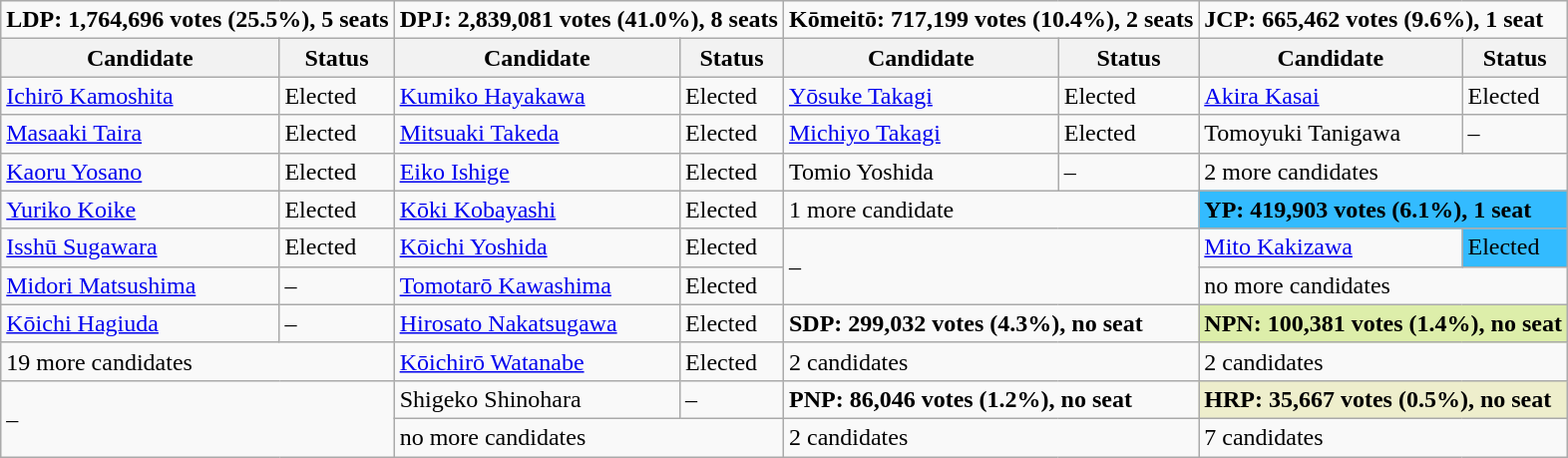<table class="wikitable">
<tr>
<td colspan="2" ><strong>LDP: 1,764,696 votes (25.5%), 5 seats</strong></td>
<td colspan="2" ><strong>DPJ: 2,839,081 votes (41.0%), 8 seats</strong></td>
<td colspan="2" ><strong>Kōmeitō: 717,199 votes (10.4%), 2 seats</strong></td>
<td colspan="2" ><strong>JCP: 665,462 votes (9.6%), 1 seat</strong></td>
</tr>
<tr>
<th>Candidate</th>
<th>Status</th>
<th>Candidate</th>
<th>Status</th>
<th>Candidate</th>
<th>Status</th>
<th>Candidate</th>
<th>Status</th>
</tr>
<tr>
<td><a href='#'>Ichirō Kamoshita</a></td>
<td>Elected</td>
<td><a href='#'>Kumiko Hayakawa</a></td>
<td>Elected</td>
<td><a href='#'>Yōsuke Takagi</a></td>
<td>Elected</td>
<td><a href='#'>Akira Kasai</a></td>
<td>Elected</td>
</tr>
<tr>
<td><a href='#'>Masaaki Taira</a></td>
<td>Elected</td>
<td><a href='#'>Mitsuaki Takeda</a></td>
<td>Elected</td>
<td><a href='#'>Michiyo Takagi</a></td>
<td>Elected</td>
<td>Tomoyuki Tanigawa</td>
<td>–</td>
</tr>
<tr>
<td><a href='#'>Kaoru Yosano</a></td>
<td>Elected</td>
<td><a href='#'>Eiko Ishige</a></td>
<td>Elected</td>
<td>Tomio Yoshida</td>
<td>–</td>
<td colspan="2">2 more candidates</td>
</tr>
<tr>
<td><a href='#'>Yuriko Koike</a></td>
<td>Elected</td>
<td><a href='#'>Kōki Kobayashi</a></td>
<td>Elected</td>
<td colspan="2">1 more candidate</td>
<td colspan="5" style="background:#3bf;"><strong>YP: 419,903 votes (6.1%), 1 seat</strong></td>
</tr>
<tr>
<td><a href='#'>Isshū Sugawara</a></td>
<td>Elected</td>
<td><a href='#'>Kōichi Yoshida</a></td>
<td>Elected</td>
<td rowspan="2" colspan="2">–</td>
<td><a href='#'>Mito Kakizawa</a></td>
<td style="background:#3bf;">Elected</td>
</tr>
<tr>
<td><a href='#'>Midori Matsushima</a></td>
<td>–</td>
<td><a href='#'>Tomotarō Kawashima</a></td>
<td>Elected</td>
<td colspan="2">no more candidates</td>
</tr>
<tr>
<td><a href='#'>Kōichi Hagiuda</a></td>
<td>–</td>
<td><a href='#'>Hirosato Nakatsugawa</a></td>
<td>Elected</td>
<td colspan="2" ><strong>SDP: 299,032 votes (4.3%), no seat</strong></td>
<td colspan="2" style="background:#dea;"><strong>NPN: 100,381 votes (1.4%), no seat</strong></td>
</tr>
<tr>
<td colspan="2">19 more candidates</td>
<td><a href='#'>Kōichirō Watanabe</a></td>
<td>Elected</td>
<td colspan="2">2 candidates</td>
<td colspan="2">2 candidates</td>
</tr>
<tr>
<td rowspan="2" colspan="2">–</td>
<td>Shigeko Shinohara</td>
<td>–</td>
<td colspan="2" ><strong>PNP: 86,046 votes (1.2%), no seat</strong></td>
<td colspan="2" style="background:#eec;"><strong>HRP: 35,667 votes (0.5%), no seat</strong></td>
</tr>
<tr>
<td colspan="2">no more candidates</td>
<td colspan="2">2 candidates</td>
<td colspan="2">7 candidates</td>
</tr>
</table>
